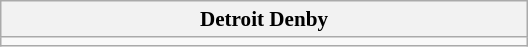<table class="wikitable collapsible collapsed" style="min-width:25em; font-size:88%;">
<tr>
<th colspan="2">Detroit Denby</th>
</tr>
<tr>
<td></td>
</tr>
</table>
